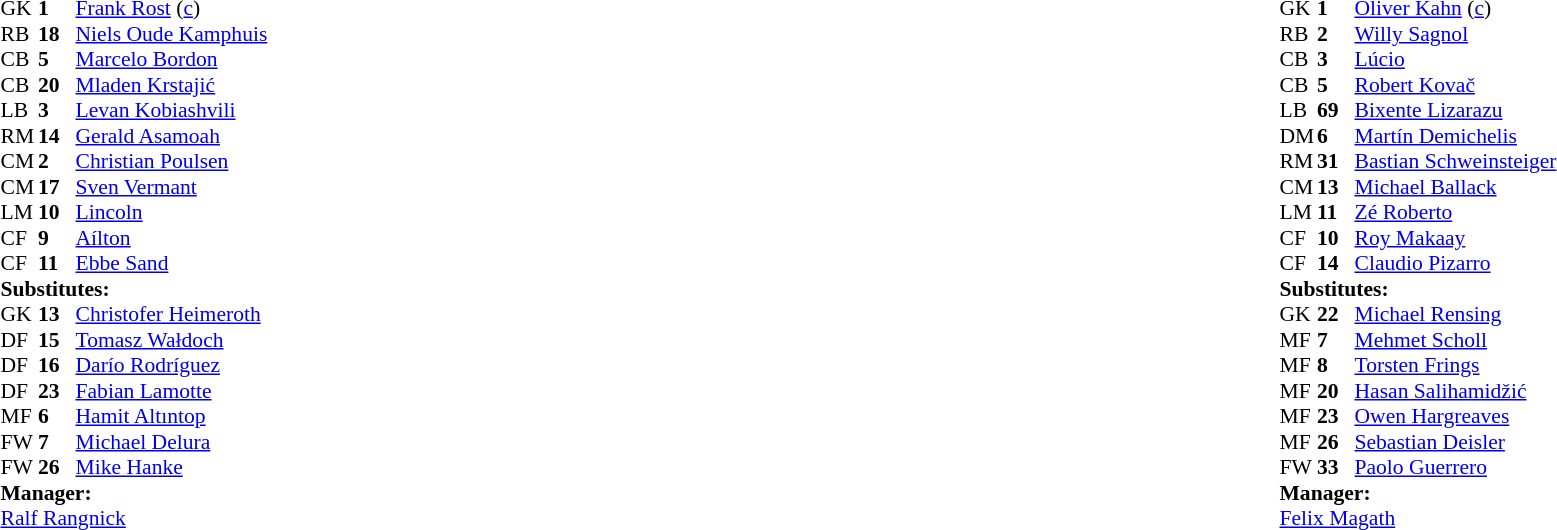<table width="100%">
<tr>
<td valign="top" width="40%"><br><table style="font-size:90%" cellspacing="0" cellpadding="0">
<tr>
<th width=25></th>
<th width=25></th>
</tr>
<tr>
<td>GK</td>
<td><strong>1</strong></td>
<td> <a href='#'>Frank Rost</a> (<a href='#'>c</a>)</td>
</tr>
<tr>
<td>RB</td>
<td><strong>18</strong></td>
<td> <a href='#'>Niels Oude Kamphuis</a></td>
<td></td>
<td></td>
</tr>
<tr>
<td>CB</td>
<td><strong>5</strong></td>
<td> <a href='#'>Marcelo Bordon</a></td>
</tr>
<tr>
<td>CB</td>
<td><strong>20</strong></td>
<td> <a href='#'>Mladen Krstajić</a></td>
<td></td>
</tr>
<tr>
<td>LB</td>
<td><strong>3</strong></td>
<td> <a href='#'>Levan Kobiashvili</a></td>
<td></td>
</tr>
<tr>
<td>RM</td>
<td><strong>14</strong></td>
<td> <a href='#'>Gerald Asamoah</a></td>
</tr>
<tr>
<td>CM</td>
<td><strong>2</strong></td>
<td> <a href='#'>Christian Poulsen</a></td>
<td></td>
<td></td>
</tr>
<tr>
<td>CM</td>
<td><strong>17</strong></td>
<td> <a href='#'>Sven Vermant</a></td>
<td></td>
</tr>
<tr>
<td>LM</td>
<td><strong>10</strong></td>
<td> <a href='#'>Lincoln</a></td>
</tr>
<tr>
<td>CF</td>
<td><strong>9</strong></td>
<td> <a href='#'>Aílton</a></td>
<td></td>
<td></td>
</tr>
<tr>
<td>CF</td>
<td><strong>11</strong></td>
<td> <a href='#'>Ebbe Sand</a></td>
</tr>
<tr>
<td colspan=3><strong>Substitutes:</strong></td>
</tr>
<tr>
<td>GK</td>
<td><strong>13</strong></td>
<td> <a href='#'>Christofer Heimeroth</a></td>
</tr>
<tr>
<td>DF</td>
<td><strong>15</strong></td>
<td> <a href='#'>Tomasz Wałdoch</a></td>
</tr>
<tr>
<td>DF</td>
<td><strong>16</strong></td>
<td> <a href='#'>Darío Rodríguez</a></td>
<td></td>
<td></td>
</tr>
<tr>
<td>DF</td>
<td><strong>23</strong></td>
<td> <a href='#'>Fabian Lamotte</a></td>
</tr>
<tr>
<td>MF</td>
<td><strong>6</strong></td>
<td> <a href='#'>Hamit Altıntop</a></td>
<td></td>
<td></td>
</tr>
<tr>
<td>FW</td>
<td><strong>7</strong></td>
<td> <a href='#'>Michael Delura</a></td>
</tr>
<tr>
<td>FW</td>
<td><strong>26</strong></td>
<td> <a href='#'>Mike Hanke</a></td>
<td></td>
<td></td>
</tr>
<tr>
<td colspan=3><strong>Manager:</strong></td>
</tr>
<tr>
<td colspan=3> <a href='#'>Ralf Rangnick</a></td>
</tr>
</table>
</td>
<td valign="top"></td>
<td valign="top" width="50%"><br><table style="font-size:90%; margin:auto" cellspacing="0" cellpadding="0">
<tr>
<th width=25></th>
<th width=25></th>
</tr>
<tr>
<td>GK</td>
<td><strong>1</strong></td>
<td> <a href='#'>Oliver Kahn</a> (<a href='#'>c</a>)</td>
</tr>
<tr>
<td>RB</td>
<td><strong>2</strong></td>
<td> <a href='#'>Willy Sagnol</a></td>
<td></td>
<td></td>
</tr>
<tr>
<td>CB</td>
<td><strong>3</strong></td>
<td> <a href='#'>Lúcio</a></td>
</tr>
<tr>
<td>CB</td>
<td><strong>5</strong></td>
<td> <a href='#'>Robert Kovač</a></td>
</tr>
<tr>
<td>LB</td>
<td><strong>69</strong></td>
<td> <a href='#'>Bixente Lizarazu</a></td>
</tr>
<tr>
<td>DM</td>
<td><strong>6</strong></td>
<td> <a href='#'>Martín Demichelis</a></td>
<td></td>
</tr>
<tr>
<td>RM</td>
<td><strong>31</strong></td>
<td> <a href='#'>Bastian Schweinsteiger</a></td>
<td></td>
<td></td>
</tr>
<tr>
<td>CM</td>
<td><strong>13</strong></td>
<td> <a href='#'>Michael Ballack</a></td>
<td></td>
</tr>
<tr>
<td>LM</td>
<td><strong>11</strong></td>
<td> <a href='#'>Zé Roberto</a></td>
<td></td>
<td></td>
</tr>
<tr>
<td>CF</td>
<td><strong>10</strong></td>
<td> <a href='#'>Roy Makaay</a></td>
<td></td>
</tr>
<tr>
<td>CF</td>
<td><strong>14</strong></td>
<td> <a href='#'>Claudio Pizarro</a></td>
</tr>
<tr>
<td colspan=3><strong>Substitutes:</strong></td>
</tr>
<tr>
<td>GK</td>
<td><strong>22</strong></td>
<td> <a href='#'>Michael Rensing</a></td>
</tr>
<tr>
<td>MF</td>
<td><strong>7</strong></td>
<td> <a href='#'>Mehmet Scholl</a></td>
</tr>
<tr>
<td>MF</td>
<td><strong>8</strong></td>
<td> <a href='#'>Torsten Frings</a></td>
<td></td>
<td></td>
</tr>
<tr>
<td>MF</td>
<td><strong>20</strong></td>
<td> <a href='#'>Hasan Salihamidžić</a></td>
<td></td>
<td></td>
</tr>
<tr>
<td>MF</td>
<td><strong>23</strong></td>
<td> <a href='#'>Owen Hargreaves</a></td>
</tr>
<tr>
<td>MF</td>
<td><strong>26</strong></td>
<td> <a href='#'>Sebastian Deisler</a></td>
<td></td>
<td></td>
</tr>
<tr>
<td>FW</td>
<td><strong>33</strong></td>
<td> <a href='#'>Paolo Guerrero</a></td>
</tr>
<tr>
<td colspan=3><strong>Manager:</strong></td>
</tr>
<tr>
<td colspan=3> <a href='#'>Felix Magath</a></td>
</tr>
</table>
</td>
</tr>
</table>
